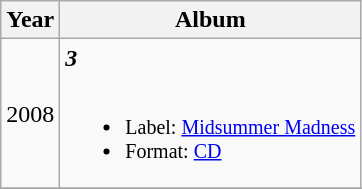<table class="wikitable">
<tr>
<th>Year</th>
<th>Album</th>
</tr>
<tr>
<td>2008</td>
<td><strong><em>3</em></strong> <small><div><br><ul><li>Label: <a href='#'>Midsummer Madness</a></li><li>Format: <a href='#'>CD</a></li></ul></div></small></td>
</tr>
<tr>
</tr>
</table>
